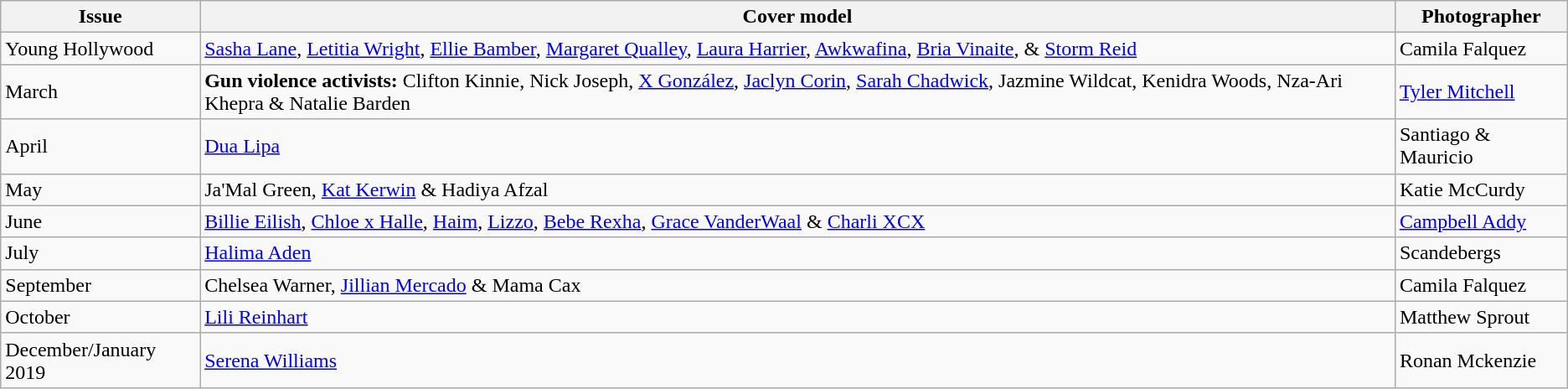<table class="sortable wikitable">
<tr>
<th>Issue</th>
<th>Cover model</th>
<th>Photographer</th>
</tr>
<tr>
<td>Young Hollywood</td>
<td><a href='#'>Sasha Lane</a>, <a href='#'>Letitia Wright</a>, <a href='#'>Ellie Bamber</a>, <a href='#'>Margaret Qualley</a>, <a href='#'>Laura Harrier</a>, <a href='#'>Awkwafina</a>, <a href='#'>Bria Vinaite</a>, & <a href='#'>Storm Reid</a></td>
<td>Camila Falquez</td>
</tr>
<tr>
<td>March</td>
<td><strong>Gun violence activists:</strong> Clifton Kinnie, Nick Joseph, <a href='#'>X González</a>, <a href='#'>Jaclyn Corin</a>, <a href='#'>Sarah Chadwick</a>, Jazmine Wildcat, Kenidra Woods, Nza-Ari Khepra & Natalie Barden</td>
<td><a href='#'>Tyler Mitchell</a></td>
</tr>
<tr>
<td>April</td>
<td><a href='#'>Dua Lipa</a></td>
<td>Santiago & Mauricio</td>
</tr>
<tr>
<td>May</td>
<td>Ja'Mal Green, <a href='#'>Kat Kerwin</a> & Hadiya Afzal</td>
<td>Katie McCurdy</td>
</tr>
<tr>
<td>June</td>
<td><a href='#'>Billie Eilish</a>, <a href='#'>Chloe x Halle</a>, <a href='#'>Haim</a>, <a href='#'>Lizzo</a>, <a href='#'>Bebe Rexha</a>, <a href='#'>Grace VanderWaal</a> & <a href='#'>Charli XCX</a></td>
<td><a href='#'>Campbell Addy</a></td>
</tr>
<tr>
<td>July</td>
<td><a href='#'>Halima Aden</a></td>
<td>Scandebergs</td>
</tr>
<tr>
<td>September</td>
<td>Chelsea Warner, <a href='#'>Jillian Mercado</a> & Mama Cax</td>
<td>Camila Falquez</td>
</tr>
<tr>
<td>October</td>
<td><a href='#'>Lili Reinhart</a></td>
<td>Matthew Sprout</td>
</tr>
<tr>
<td>December/January 2019</td>
<td><a href='#'>Serena Williams</a></td>
<td>Ronan Mckenzie</td>
</tr>
</table>
